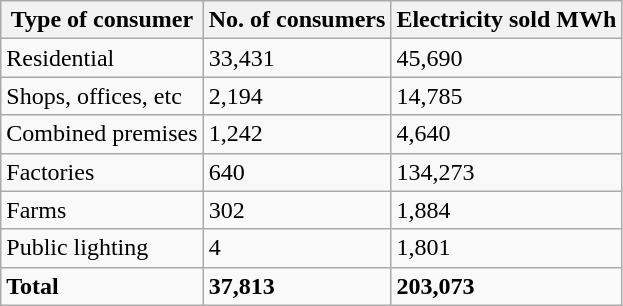<table class="wikitable">
<tr>
<th>Type of consumer</th>
<th>No. of consumers</th>
<th>Electricity sold MWh</th>
</tr>
<tr>
<td>Residential</td>
<td>33,431</td>
<td>45,690</td>
</tr>
<tr>
<td>Shops, offices, etc</td>
<td>2,194</td>
<td>14,785</td>
</tr>
<tr>
<td>Combined premises</td>
<td>1,242</td>
<td>4,640</td>
</tr>
<tr>
<td>Factories</td>
<td>640</td>
<td>134,273</td>
</tr>
<tr>
<td>Farms</td>
<td>302</td>
<td>1,884</td>
</tr>
<tr>
<td>Public lighting</td>
<td>4</td>
<td>1,801</td>
</tr>
<tr>
<td><strong>Total</strong></td>
<td><strong>37,813</strong></td>
<td><strong>203,073</strong></td>
</tr>
</table>
